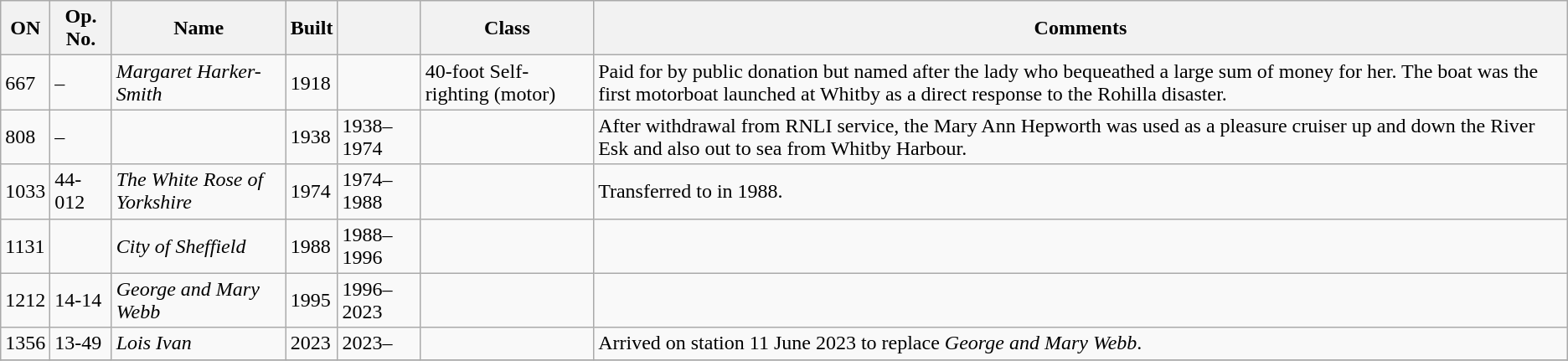<table class="wikitable">
<tr>
<th>ON</th>
<th>Op. No.</th>
<th>Name</th>
<th>Built</th>
<th></th>
<th>Class</th>
<th>Comments</th>
</tr>
<tr>
<td>667</td>
<td>–</td>
<td><em>Margaret Harker-Smith</em></td>
<td>1918</td>
<td></td>
<td>40-foot Self-righting (motor)</td>
<td>Paid for by public donation but named after the lady who bequeathed a large sum of money for her. The boat was the first motorboat launched at Whitby as a direct response to the Rohilla disaster.</td>
</tr>
<tr>
<td>808</td>
<td>–</td>
<td></td>
<td>1938</td>
<td>1938–1974</td>
<td></td>
<td>After withdrawal from RNLI service, the Mary Ann Hepworth was used as a pleasure cruiser up and down the River Esk and also out to sea from Whitby Harbour.</td>
</tr>
<tr>
<td>1033</td>
<td>44-012</td>
<td><em>The White Rose of Yorkshire</em></td>
<td>1974</td>
<td>1974–1988</td>
<td></td>
<td>Transferred to  in 1988.</td>
</tr>
<tr>
<td>1131</td>
<td></td>
<td><em>City of Sheffield</em></td>
<td>1988</td>
<td>1988–1996</td>
<td></td>
<td></td>
</tr>
<tr>
<td>1212</td>
<td>14-14</td>
<td><em>George and Mary Webb</em></td>
<td>1995</td>
<td>1996–2023</td>
<td></td>
<td></td>
</tr>
<tr>
<td>1356</td>
<td>13-49</td>
<td><em>Lois Ivan</em></td>
<td>2023</td>
<td>2023–</td>
<td></td>
<td>Arrived on station 11 June 2023 to replace <em>George and Mary Webb</em>.</td>
</tr>
<tr>
</tr>
</table>
